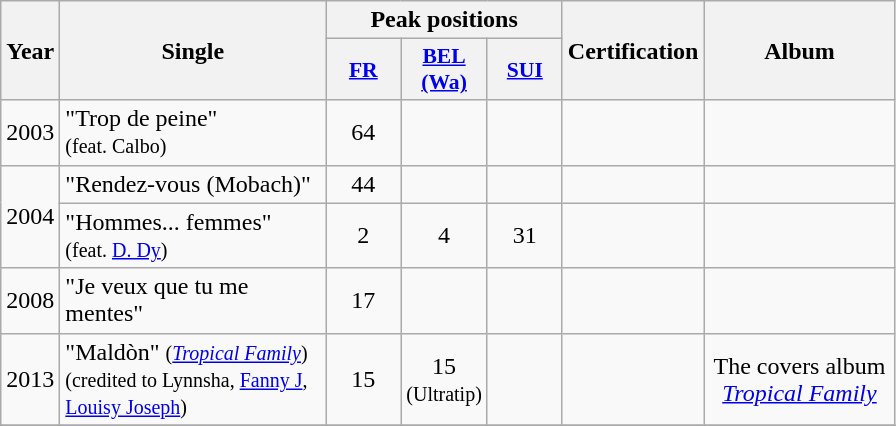<table class="wikitable">
<tr>
<th align="center" rowspan="2" width="10">Year</th>
<th align="center" rowspan="2" width="170">Single</th>
<th align="center" colspan="3" width="30">Peak positions</th>
<th align="center" rowspan="2" width="40">Certification</th>
<th align="center" rowspan="2" width="120">Album</th>
</tr>
<tr>
<th scope="col" style="width:3em;font-size:90%;"><a href='#'>FR</a><br></th>
<th scope="col" style="width:3em;font-size:90%;"><a href='#'>BEL <br>(Wa)</a><br></th>
<th scope="col" style="width:3em;font-size:90%;"><a href='#'>SUI</a><br></th>
</tr>
<tr>
<td align="center" rowspan="1">2003</td>
<td>"Trop de peine"<br><small>(feat. Calbo)</small></td>
<td align="center">64</td>
<td align="center"></td>
<td align="center"></td>
<td align="center"></td>
<td align="center"></td>
</tr>
<tr>
<td align="center" rowspan="2">2004</td>
<td>"Rendez-vous (Mobach)"</td>
<td align="center">44</td>
<td align="center"></td>
<td align="center"></td>
<td align="center"></td>
<td align="center"></td>
</tr>
<tr>
<td>"Hommes... femmes"<br><small>(feat. <a href='#'>D. Dy</a>)</small></td>
<td align="center">2</td>
<td align="center">4</td>
<td align="center">31</td>
<td align="center"></td>
<td align="center"></td>
</tr>
<tr>
<td align="center" rowspan="1">2008</td>
<td>"Je veux que tu me mentes"</td>
<td align="center">17</td>
<td align="center"></td>
<td align="center"></td>
<td align="center"></td>
<td align="center"></td>
</tr>
<tr>
<td align="center" rowspan="1">2013</td>
<td>"Maldòn" <small>(<em><a href='#'>Tropical Family</a></em>)</small><br><small>(credited to Lynnsha, <a href='#'>Fanny J</a>, <a href='#'>Louisy Joseph</a>)</small></td>
<td align="center">15</td>
<td align="center">15<br><small>(Ultratip)</small></td>
<td align="center"></td>
<td align="center"></td>
<td align="center">The covers album <br><em><a href='#'>Tropical Family</a></em></td>
</tr>
<tr>
</tr>
</table>
